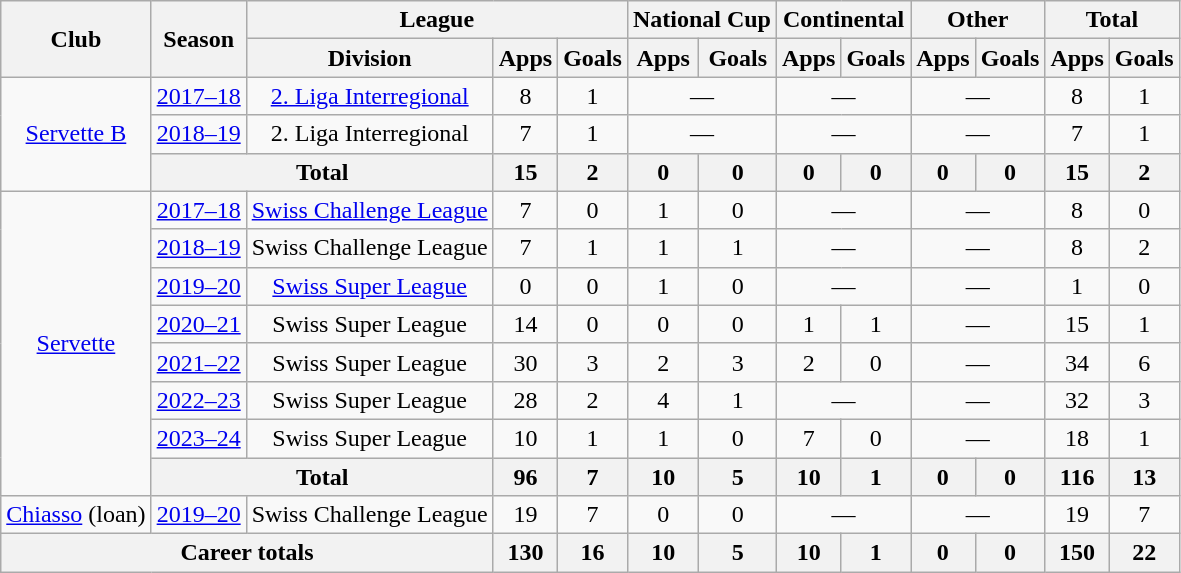<table class="wikitable" style="text-align:center">
<tr>
<th rowspan="2">Club</th>
<th rowspan="2">Season</th>
<th colspan="3">League</th>
<th colspan="2">National Cup</th>
<th colspan="2">Continental</th>
<th colspan="2">Other</th>
<th colspan="2">Total</th>
</tr>
<tr>
<th>Division</th>
<th>Apps</th>
<th>Goals</th>
<th>Apps</th>
<th>Goals</th>
<th>Apps</th>
<th>Goals</th>
<th>Apps</th>
<th>Goals</th>
<th>Apps</th>
<th>Goals</th>
</tr>
<tr>
<td rowspan="3"><a href='#'>Servette B</a></td>
<td><a href='#'>2017–18</a></td>
<td><a href='#'>2. Liga Interregional</a></td>
<td>8</td>
<td>1</td>
<td colspan="2">—</td>
<td colspan="2">—</td>
<td colspan="2">—</td>
<td>8</td>
<td>1</td>
</tr>
<tr>
<td><a href='#'>2018–19</a></td>
<td>2. Liga Interregional</td>
<td>7</td>
<td>1</td>
<td colspan="2">—</td>
<td colspan="2">—</td>
<td colspan="2">—</td>
<td>7</td>
<td>1</td>
</tr>
<tr>
<th colspan="2">Total</th>
<th>15</th>
<th>2</th>
<th>0</th>
<th>0</th>
<th>0</th>
<th>0</th>
<th>0</th>
<th>0</th>
<th>15</th>
<th>2</th>
</tr>
<tr>
<td rowspan="8"><a href='#'>Servette</a></td>
<td><a href='#'>2017–18</a></td>
<td><a href='#'>Swiss Challenge League</a></td>
<td>7</td>
<td>0</td>
<td>1</td>
<td>0</td>
<td colspan="2">—</td>
<td colspan="2">—</td>
<td>8</td>
<td>0</td>
</tr>
<tr>
<td><a href='#'>2018–19</a></td>
<td>Swiss Challenge League</td>
<td>7</td>
<td>1</td>
<td>1</td>
<td>1</td>
<td colspan="2">—</td>
<td colspan="2">—</td>
<td>8</td>
<td>2</td>
</tr>
<tr>
<td><a href='#'>2019–20</a></td>
<td><a href='#'>Swiss Super League</a></td>
<td>0</td>
<td>0</td>
<td>1</td>
<td>0</td>
<td colspan="2">—</td>
<td colspan="2">—</td>
<td>1</td>
<td>0</td>
</tr>
<tr>
<td><a href='#'>2020–21</a></td>
<td>Swiss Super League</td>
<td>14</td>
<td>0</td>
<td>0</td>
<td>0</td>
<td>1</td>
<td>1</td>
<td colspan="2">—</td>
<td>15</td>
<td>1</td>
</tr>
<tr>
<td><a href='#'>2021–22</a></td>
<td>Swiss Super League</td>
<td>30</td>
<td>3</td>
<td>2</td>
<td>3</td>
<td>2</td>
<td>0</td>
<td colspan="2">—</td>
<td>34</td>
<td>6</td>
</tr>
<tr>
<td><a href='#'>2022–23</a></td>
<td>Swiss Super League</td>
<td>28</td>
<td>2</td>
<td>4</td>
<td>1</td>
<td colspan="2">—</td>
<td colspan="2">—</td>
<td>32</td>
<td>3</td>
</tr>
<tr>
<td><a href='#'>2023–24</a></td>
<td>Swiss Super League</td>
<td>10</td>
<td>1</td>
<td>1</td>
<td>0</td>
<td>7</td>
<td>0</td>
<td colspan="2">—</td>
<td>18</td>
<td>1</td>
</tr>
<tr>
<th colspan="2">Total</th>
<th>96</th>
<th>7</th>
<th>10</th>
<th>5</th>
<th>10</th>
<th>1</th>
<th>0</th>
<th>0</th>
<th>116</th>
<th>13</th>
</tr>
<tr>
<td><a href='#'>Chiasso</a> (loan)</td>
<td><a href='#'>2019–20</a></td>
<td>Swiss Challenge League</td>
<td>19</td>
<td>7</td>
<td>0</td>
<td>0</td>
<td colspan="2">—</td>
<td colspan="2">—</td>
<td>19</td>
<td>7</td>
</tr>
<tr>
<th colspan="3">Career totals</th>
<th>130</th>
<th>16</th>
<th>10</th>
<th>5</th>
<th>10</th>
<th>1</th>
<th>0</th>
<th>0</th>
<th>150</th>
<th>22</th>
</tr>
</table>
